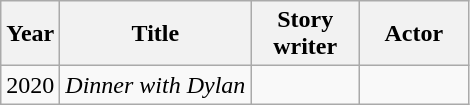<table class="wikitable">
<tr>
<th>Year</th>
<th>Title</th>
<th width=65>Story writer</th>
<th width=65>Actor</th>
</tr>
<tr>
<td>2020</td>
<td><em>Dinner with Dylan</em></td>
<td></td>
<td></td>
</tr>
</table>
